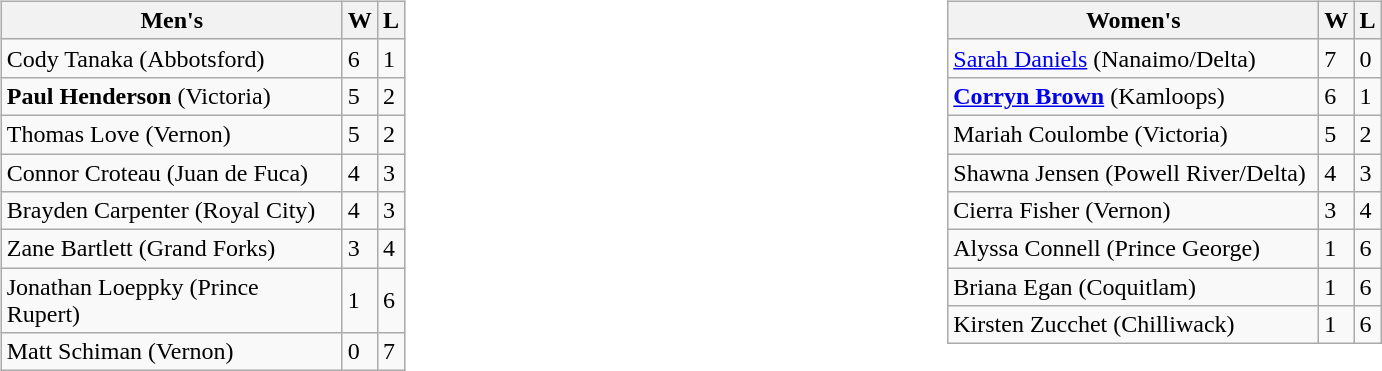<table>
<tr>
<td valign=top width=20%><br><table class=wikitable>
<tr>
<th width=220>Men's</th>
<th>W</th>
<th>L</th>
</tr>
<tr>
<td>Cody Tanaka (Abbotsford)</td>
<td>6</td>
<td>1</td>
</tr>
<tr>
<td><strong>Paul Henderson</strong> (Victoria)</td>
<td>5</td>
<td>2</td>
</tr>
<tr>
<td>Thomas Love (Vernon)</td>
<td>5</td>
<td>2</td>
</tr>
<tr>
<td>Connor Croteau  (Juan de Fuca)</td>
<td>4</td>
<td>3</td>
</tr>
<tr>
<td>Brayden Carpenter (Royal City)</td>
<td>4</td>
<td>3</td>
</tr>
<tr>
<td>Zane Bartlett (Grand Forks)</td>
<td>3</td>
<td>4</td>
</tr>
<tr>
<td>Jonathan Loeppky (Prince Rupert)</td>
<td>1</td>
<td>6</td>
</tr>
<tr>
<td>Matt Schiman (Vernon)</td>
<td>0</td>
<td>7</td>
</tr>
</table>
</td>
<td valign=top width=20%><br><table class=wikitable>
<tr>
<th width=240>Women's</th>
<th>W</th>
<th>L</th>
</tr>
<tr>
<td><a href='#'>Sarah Daniels</a> (Nanaimo/Delta)</td>
<td>7</td>
<td>0</td>
</tr>
<tr>
<td><strong><a href='#'>Corryn Brown</a></strong> (Kamloops)</td>
<td>6</td>
<td>1</td>
</tr>
<tr>
<td>Mariah Coulombe (Victoria)</td>
<td>5</td>
<td>2</td>
</tr>
<tr>
<td>Shawna Jensen (Powell River/Delta)</td>
<td>4</td>
<td>3</td>
</tr>
<tr>
<td>Cierra Fisher (Vernon)</td>
<td>3</td>
<td>4</td>
</tr>
<tr>
<td>Alyssa Connell (Prince George)</td>
<td>1</td>
<td>6</td>
</tr>
<tr>
<td>Briana Egan (Coquitlam)</td>
<td>1</td>
<td>6</td>
</tr>
<tr>
<td>Kirsten Zucchet (Chilliwack)</td>
<td>1</td>
<td>6</td>
</tr>
</table>
</td>
</tr>
</table>
